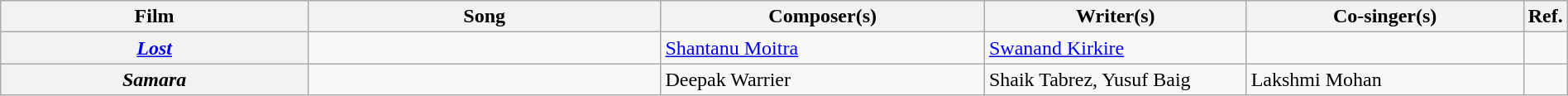<table class="wikitable plainrowheaders" width="100%" textcolor:#000 ;">
<tr>
<th scope="col" width="20%"><strong>Film</strong></th>
<th scope="col" width="23%"><strong>Song</strong></th>
<th scope="col" width="21%"><strong>Composer(s)</strong></th>
<th scope="col" width="17%"><strong>Writer(s)</strong></th>
<th scope="col" width="18%"><strong>Co-singer(s)</strong></th>
<th scope="col" width="1%"><strong>Ref.</strong></th>
</tr>
<tr>
<th scope="row"><a href='#'><em>Lost</em></a></th>
<td></td>
<td><a href='#'>Shantanu Moitra</a></td>
<td><a href='#'>Swanand Kirkire</a></td>
<td></td>
<td></td>
</tr>
<tr>
<th scope="row"><em>Samara</em></th>
<td></td>
<td>Deepak Warrier</td>
<td>Shaik Tabrez, Yusuf Baig</td>
<td>Lakshmi Mohan</td>
<td></td>
</tr>
</table>
